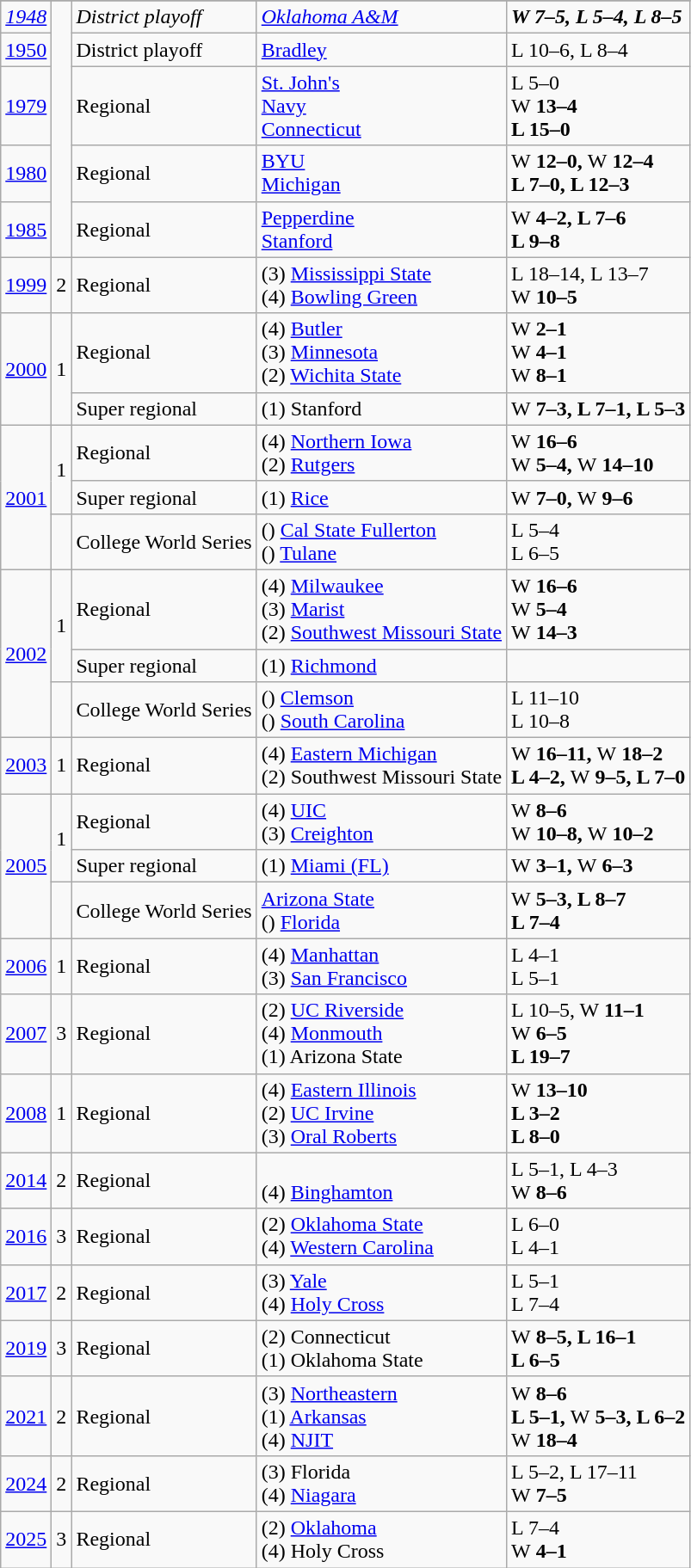<table class="wikitable collapsible collapsed">
<tr>
</tr>
<tr>
<td><em><a href='#'>1948</a></em></td>
<td rowspan=5></td>
<td><em>District playoff</em></td>
<td><em><a href='#'>Oklahoma A&M</a></em></td>
<td><strong><em>W<strong> 7–5, L 5–4, L 8–5<em></td>
</tr>
<tr>
<td></em><a href='#'>1950</a><em></td>
<td></em>District playoff<em></td>
<td></em><a href='#'>Bradley</a><em></td>
<td></em>L 10–6, L 8–4<em></td>
</tr>
<tr>
<td><a href='#'>1979</a></td>
<td>Regional</td>
<td><a href='#'>St. John's</a> <br> <a href='#'>Navy</a> <br> <a href='#'>Connecticut</a></td>
<td>L 5–0 <br> </strong>W<strong> 13–4 <br> L 15–0</td>
</tr>
<tr>
<td><a href='#'>1980</a></td>
<td>Regional</td>
<td><a href='#'>BYU</a> <br> <a href='#'>Michigan</a></td>
<td></strong>W<strong> 12–0, </strong>W<strong> 12–4 <br> L 7–0, L 12–3</td>
</tr>
<tr>
<td><a href='#'>1985</a></td>
<td>Regional</td>
<td><a href='#'>Pepperdine</a> <br> <a href='#'>Stanford</a></td>
<td></strong>W<strong> 4–2, L 7–6 <br> L 9–8</td>
</tr>
<tr>
<td><a href='#'>1999</a></td>
<td>2</td>
<td>Regional</td>
<td>(3) <a href='#'>Mississippi State</a> <br> (4) <a href='#'>Bowling Green</a></td>
<td>L 18–14, L 13–7 <br> </strong>W<strong> 10–5</td>
</tr>
<tr>
<td rowspan=2><a href='#'>2000</a></td>
<td rowspan=2>1</td>
<td>Regional</td>
<td>(4) <a href='#'>Butler</a> <br> (3) <a href='#'>Minnesota</a> <br> (2) <a href='#'>Wichita State</a></td>
<td></strong>W<strong> 2–1 <br> </strong>W<strong> 4–1 <br> </strong>W<strong> 8–1</td>
</tr>
<tr>
<td>Super regional</td>
<td>(1) Stanford</td>
<td></strong>W<strong> 7–3, L 7–1, L 5–3</td>
</tr>
<tr>
<td rowspan=3><a href='#'>2001</a></td>
<td rowspan=2>1</td>
<td>Regional</td>
<td>(4) <a href='#'>Northern Iowa</a> <br> (2) <a href='#'>Rutgers</a></td>
<td></strong>W<strong> 16–6 <br> </strong>W<strong> 5–4, </strong>W<strong> 14–10</td>
</tr>
<tr>
<td>Super regional</td>
<td>(1) <a href='#'>Rice</a></td>
<td></strong>W<strong> 7–0, </strong>W<strong> 9–6</td>
</tr>
<tr>
<td></td>
<td>College World Series</td>
<td>() <a href='#'>Cal State Fullerton</a> <br> () <a href='#'>Tulane</a></td>
<td>L 5–4 <br> L 6–5</td>
</tr>
<tr>
<td rowspan=3><a href='#'>2002</a></td>
<td rowspan=2>1</td>
<td>Regional</td>
<td>(4) <a href='#'>Milwaukee</a> <br> (3) <a href='#'>Marist</a> <br> (2) <a href='#'>Southwest Missouri State</a></td>
<td></strong>W<strong> 16–6 <br> </strong>W<strong> 5–4 <br> </strong>W<strong> 14–3</td>
</tr>
<tr>
<td>Super regional</td>
<td>(1) <a href='#'>Richmond</a></td>
<td></td>
</tr>
<tr>
<td></td>
<td>College World Series</td>
<td>() <a href='#'>Clemson</a> <br> () <a href='#'>South Carolina</a></td>
<td>L 11–10 <br> L 10–8</td>
</tr>
<tr>
<td><a href='#'>2003</a></td>
<td>1</td>
<td>Regional</td>
<td>(4) <a href='#'>Eastern Michigan</a> <br> (2) Southwest Missouri State</td>
<td></strong>W<strong> 16–11, </strong>W<strong> 18–2 <br> L 4–2, </strong>W<strong> 9–5, L 7–0</td>
</tr>
<tr>
<td rowspan=3><a href='#'>2005</a></td>
<td rowspan=2>1</td>
<td>Regional</td>
<td>(4) <a href='#'>UIC</a> <br> (3) <a href='#'>Creighton</a></td>
<td></strong>W<strong> 8–6 <br> </strong>W<strong> 10–8, </strong>W<strong> 10–2</td>
</tr>
<tr>
<td>Super regional</td>
<td>(1) <a href='#'>Miami (FL)</a></td>
<td></strong>W<strong> 3–1, </strong>W<strong> 6–3</td>
</tr>
<tr>
<td></td>
<td>College World Series</td>
<td><a href='#'>Arizona State</a> <br> () <a href='#'>Florida</a></td>
<td></strong>W<strong> 5–3, L 8–7 <br> L 7–4</td>
</tr>
<tr>
<td><a href='#'>2006</a></td>
<td>1</td>
<td>Regional</td>
<td>(4) <a href='#'>Manhattan</a> <br> (3) <a href='#'>San Francisco</a></td>
<td>L 4–1 <br> L 5–1</td>
</tr>
<tr>
<td><a href='#'>2007</a></td>
<td>3</td>
<td>Regional</td>
<td>(2) <a href='#'>UC Riverside</a> <br> (4) <a href='#'>Monmouth</a> <br> (1) Arizona State</td>
<td>L 10–5, </strong>W<strong> 11–1 <br> </strong>W<strong> 6–5 <br> L 19–7</td>
</tr>
<tr>
<td><a href='#'>2008</a></td>
<td>1</td>
<td>Regional</td>
<td>(4) <a href='#'>Eastern Illinois</a> <br> (2) <a href='#'>UC Irvine</a> <br> (3) <a href='#'>Oral Roberts</a></td>
<td></strong>W<strong> 13–10 <br> L 3–2 <br> L 8–0</td>
</tr>
<tr>
<td><a href='#'>2014</a></td>
<td>2</td>
<td>Regional</td>
<td> <br> (4) <a href='#'>Binghamton</a></td>
<td>L 5–1, L 4–3 <br> </strong>W<strong> 8–6</td>
</tr>
<tr>
<td><a href='#'>2016</a></td>
<td>3</td>
<td>Regional</td>
<td>(2) <a href='#'>Oklahoma State</a> <br> (4) <a href='#'>Western Carolina</a></td>
<td>L 6–0 <br> L 4–1</td>
</tr>
<tr>
<td><a href='#'>2017</a></td>
<td>2</td>
<td>Regional</td>
<td>(3) <a href='#'>Yale</a> <br> (4) <a href='#'>Holy Cross</a></td>
<td>L 5–1 <br> L 7–4</td>
</tr>
<tr>
<td><a href='#'>2019</a></td>
<td>3</td>
<td>Regional</td>
<td>(2) Connecticut <br> (1) Oklahoma State</td>
<td></strong>W<strong> 8–5, L 16–1 <br> L 6–5</td>
</tr>
<tr>
<td><a href='#'>2021</a></td>
<td>2</td>
<td>Regional</td>
<td>(3) <a href='#'>Northeastern</a> <br> (1) <a href='#'>Arkansas</a> <br> (4) <a href='#'>NJIT</a></td>
<td></strong>W<strong> 8–6 <br> L 5–1, </strong>W<strong> 5–3, L 6–2 <br> </strong>W<strong> 18–4</td>
</tr>
<tr>
<td><a href='#'>2024</a></td>
<td>2</td>
<td>Regional</td>
<td>(3) Florida <br> (4) <a href='#'>Niagara</a></td>
<td>L 5–2, L 17–11 <br> </strong>W<strong> 7–5</td>
</tr>
<tr>
<td><a href='#'>2025</a></td>
<td>3</td>
<td>Regional</td>
<td>(2) <a href='#'>Oklahoma</a><br> (4) Holy Cross</td>
<td>L 7–4 <br> </strong>W<strong> 4–1</td>
</tr>
</table>
